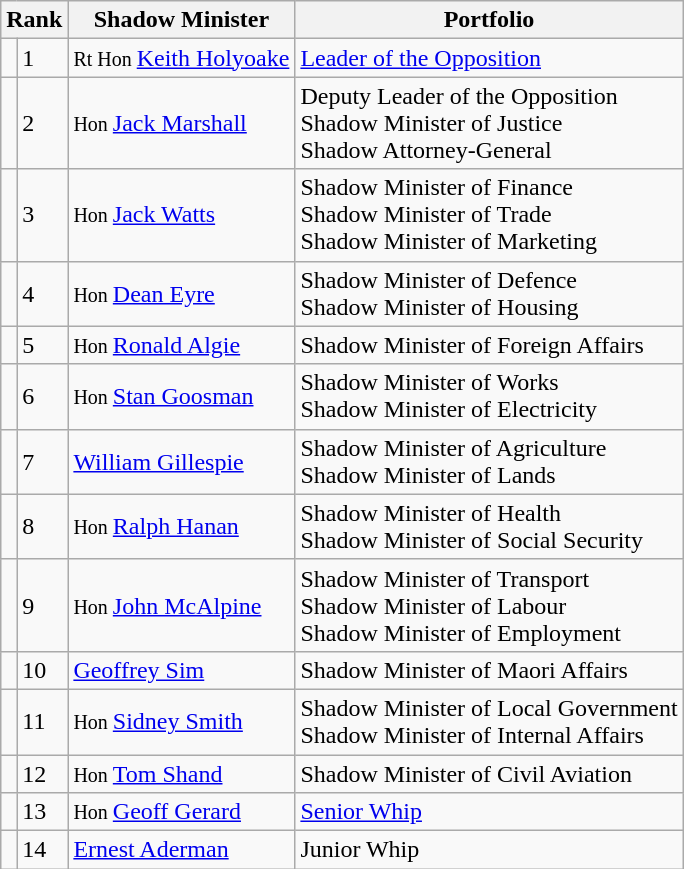<table class="wikitable">
<tr>
<th colspan="2">Rank</th>
<th>Shadow Minister</th>
<th>Portfolio</th>
</tr>
<tr>
<td bgcolor=></td>
<td>1</td>
<td><small>Rt Hon </small><a href='#'>Keith Holyoake</a></td>
<td><a href='#'>Leader of the Opposition</a></td>
</tr>
<tr>
<td bgcolor=></td>
<td>2</td>
<td><small>Hon </small><a href='#'>Jack Marshall</a></td>
<td>Deputy Leader of the Opposition<br>Shadow Minister of Justice<br>Shadow Attorney-General</td>
</tr>
<tr>
<td bgcolor=></td>
<td>3</td>
<td><small>Hon </small><a href='#'>Jack Watts</a></td>
<td>Shadow Minister of Finance<br>Shadow Minister of Trade<br>Shadow Minister of Marketing</td>
</tr>
<tr>
<td bgcolor=></td>
<td>4</td>
<td><small>Hon </small><a href='#'>Dean Eyre</a></td>
<td>Shadow Minister of Defence<br>Shadow Minister of Housing</td>
</tr>
<tr>
<td bgcolor=></td>
<td>5</td>
<td><small>Hon </small><a href='#'>Ronald Algie</a></td>
<td>Shadow Minister of Foreign Affairs</td>
</tr>
<tr>
<td bgcolor=></td>
<td>6</td>
<td><small>Hon </small><a href='#'>Stan Goosman</a></td>
<td>Shadow Minister of Works<br>Shadow Minister of Electricity</td>
</tr>
<tr>
<td bgcolor=></td>
<td>7</td>
<td><a href='#'>William Gillespie</a></td>
<td>Shadow Minister of Agriculture<br>Shadow Minister of Lands</td>
</tr>
<tr>
<td bgcolor=></td>
<td>8</td>
<td><small>Hon </small><a href='#'>Ralph Hanan</a></td>
<td>Shadow Minister of Health<br>Shadow Minister of Social Security</td>
</tr>
<tr>
<td bgcolor=></td>
<td>9</td>
<td><small>Hon </small><a href='#'>John McAlpine</a></td>
<td>Shadow Minister of Transport<br>Shadow Minister of Labour<br>Shadow Minister of Employment</td>
</tr>
<tr>
<td bgcolor=></td>
<td>10</td>
<td><a href='#'>Geoffrey Sim</a></td>
<td>Shadow Minister of Maori Affairs</td>
</tr>
<tr>
<td bgcolor=></td>
<td>11</td>
<td><small>Hon </small><a href='#'>Sidney Smith</a></td>
<td>Shadow Minister of Local Government<br>Shadow Minister of Internal Affairs</td>
</tr>
<tr>
<td bgcolor=></td>
<td>12</td>
<td><small>Hon </small><a href='#'>Tom Shand</a></td>
<td>Shadow Minister of Civil Aviation</td>
</tr>
<tr>
<td bgcolor=></td>
<td>13</td>
<td><small>Hon </small><a href='#'>Geoff Gerard</a></td>
<td><a href='#'>Senior Whip</a></td>
</tr>
<tr>
<td bgcolor=></td>
<td>14</td>
<td><a href='#'>Ernest Aderman</a></td>
<td>Junior Whip</td>
</tr>
</table>
